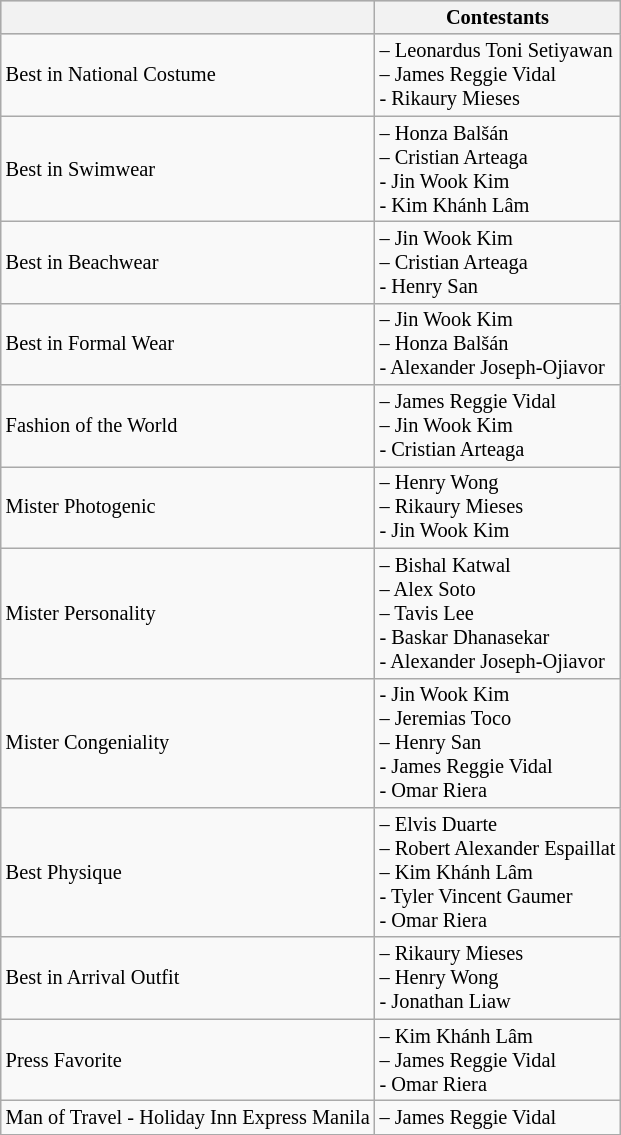<table class="wikitable"  style="font-size: 85%;">
<tr style="background:#CCCCCC; text-align:center">
<th></th>
<th>Contestants</th>
</tr>
<tr>
<td>Best in National Costume</td>
<td>  – Leonardus Toni Setiyawan <br>   – James Reggie Vidal <br>   - Rikaury Mieses</td>
</tr>
<tr>
<td>Best in Swimwear</td>
<td>  – Honza Balšán <br>   – Cristian Arteaga <br>   - Jin Wook Kim<br>   - Kim Khánh Lâm</td>
</tr>
<tr>
<td>Best in Beachwear</td>
<td>  – Jin Wook Kim <br>   – Cristian Arteaga <br>   - Henry San</td>
</tr>
<tr>
<td>Best in Formal Wear</td>
<td>  – Jin Wook Kim <br>   – Honza Balšán <br>   - Alexander Joseph-Ojiavor</td>
</tr>
<tr>
<td>Fashion of the World</td>
<td>  – James Reggie Vidal <br>   – Jin Wook Kim <br>   - Cristian Arteaga</td>
</tr>
<tr>
<td>Mister Photogenic</td>
<td>  – Henry Wong <br>   – Rikaury Mieses <br>   - Jin Wook Kim</td>
</tr>
<tr>
<td>Mister Personality</td>
<td>  – Bishal Katwal <br>   – Alex Soto <br>   – Tavis Lee <br>   - Baskar Dhanasekar <br>   - Alexander Joseph-Ojiavor</td>
</tr>
<tr>
<td>Mister Congeniality</td>
<td>  - Jin Wook Kim <br>   – Jeremias Toco <br>   – Henry San <br>   - James Reggie Vidal <br>   - Omar Riera</td>
</tr>
<tr>
<td>Best Physique</td>
<td>  – Elvis Duarte <br>   – Robert Alexander Espaillat <br>   – Kim Khánh Lâm <br>   - Tyler Vincent Gaumer <br>   - Omar Riera</td>
</tr>
<tr>
<td>Best in Arrival Outfit</td>
<td>  – Rikaury Mieses <br>   – Henry Wong <br>   - Jonathan Liaw</td>
</tr>
<tr>
<td>Press Favorite</td>
<td>  – Kim Khánh Lâm <br>   – James Reggie Vidal <br>   - Omar Riera</td>
</tr>
<tr>
<td>Man of Travel - Holiday Inn Express Manila</td>
<td> – James Reggie Vidal</td>
</tr>
</table>
